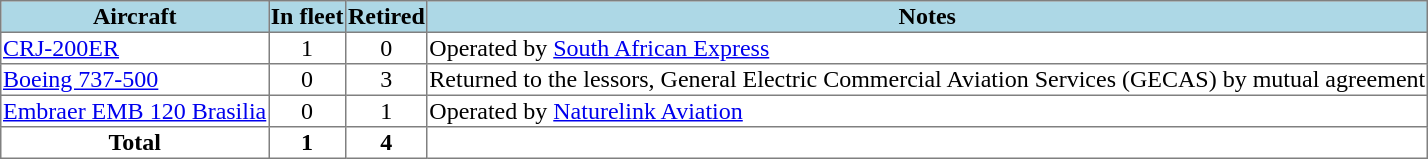<table class="toccolours" border="1" cellpadding="1" style="white-space:nowrap; border-collapse:collapse">
<tr bgcolor=lightblue>
<th>Aircraft</th>
<th>In fleet</th>
<th>Retired</th>
<th>Notes</th>
</tr>
<tr>
<td><a href='#'>CRJ-200ER</a></td>
<td align="center">1</td>
<td align="center">0</td>
<td>Operated by <a href='#'>South African Express</a></td>
</tr>
<tr>
<td><a href='#'>Boeing 737-500</a></td>
<td align="center">0</td>
<td align="center">3</td>
<td>Returned to the lessors, General Electric Commercial Aviation Services (GECAS) by mutual agreement</td>
</tr>
<tr>
<td><a href='#'>Embraer EMB 120 Brasilia</a></td>
<td align="center">0</td>
<td align="center">1</td>
<td>Operated by <a href='#'>Naturelink Aviation</a></td>
</tr>
<tr>
<td align="center"><strong>Total</strong></td>
<td align="center"><strong>1</strong></td>
<td align="center"><strong>4</strong></td>
<td align="center"></td>
</tr>
</table>
